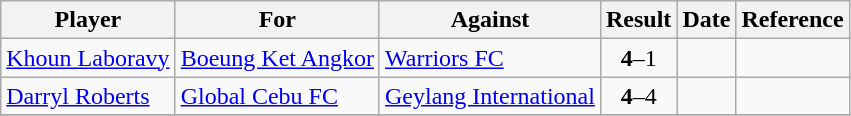<table class="wikitable">
<tr>
<th>Player</th>
<th>For</th>
<th>Against</th>
<th style="text-align:center">Result</th>
<th>Date</th>
<th>Reference</th>
</tr>
<tr>
<td> <a href='#'>Khoun Laboravy</a></td>
<td> <a href='#'>Boeung Ket Angkor</a></td>
<td><a href='#'>Warriors FC</a></td>
<td style="text-align:center;"><strong>4</strong>–1</td>
<td></td>
<td></td>
</tr>
<tr>
<td> <a href='#'>Darryl Roberts</a></td>
<td> <a href='#'>Global Cebu FC</a></td>
<td><a href='#'>Geylang International</a></td>
<td style="text-align:center;"><strong>4</strong>–4</td>
<td></td>
<td></td>
</tr>
<tr>
</tr>
</table>
